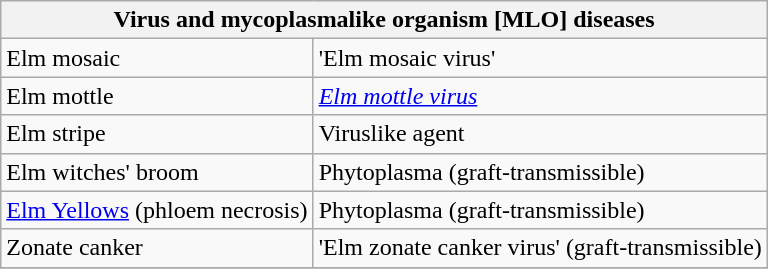<table class="wikitable" style="clear">
<tr>
<th colspan=2><strong>Virus and mycoplasmalike organism [MLO] diseases</strong><br></th>
</tr>
<tr>
<td>Elm mosaic</td>
<td>'Elm mosaic virus'</td>
</tr>
<tr>
<td>Elm mottle</td>
<td><em><a href='#'>Elm mottle virus</a></em></td>
</tr>
<tr>
<td>Elm stripe</td>
<td>Viruslike agent</td>
</tr>
<tr>
<td>Elm witches' broom</td>
<td>Phytoplasma (graft-transmissible)</td>
</tr>
<tr>
<td><a href='#'>Elm Yellows</a> (phloem necrosis)</td>
<td>Phytoplasma (graft-transmissible)</td>
</tr>
<tr>
<td>Zonate canker</td>
<td>'Elm zonate canker virus' (graft-transmissible)</td>
</tr>
<tr>
</tr>
</table>
